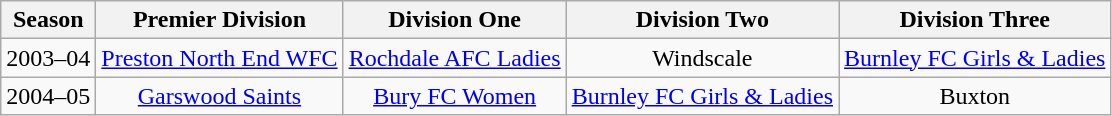<table class="wikitable">
<tr>
<th>Season</th>
<th>Premier Division</th>
<th>Division One</th>
<th>Division Two</th>
<th>Division Three</th>
</tr>
<tr>
<td>2003–04</td>
<td align="center"><a href='#'>Preston North End WFC</a></td>
<td align="center"><a href='#'>Rochdale AFC Ladies</a></td>
<td align="center">Windscale</td>
<td align="center"><a href='#'>Burnley FC Girls & Ladies</a></td>
</tr>
<tr>
<td>2004–05</td>
<td align="center"><a href='#'>Garswood Saints</a></td>
<td align="center"><a href='#'>Bury FC Women</a></td>
<td align="center"><a href='#'>Burnley FC Girls & Ladies</a></td>
<td align="center">Buxton</td>
</tr>
</table>
